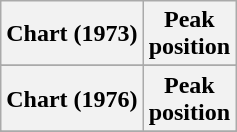<table class="wikitable sortable plainrowheaders">
<tr>
<th>Chart (1973)</th>
<th>Peak<br>position</th>
</tr>
<tr>
</tr>
<tr>
<th>Chart (1976)</th>
<th>Peak<br>position</th>
</tr>
<tr>
</tr>
<tr>
</tr>
</table>
